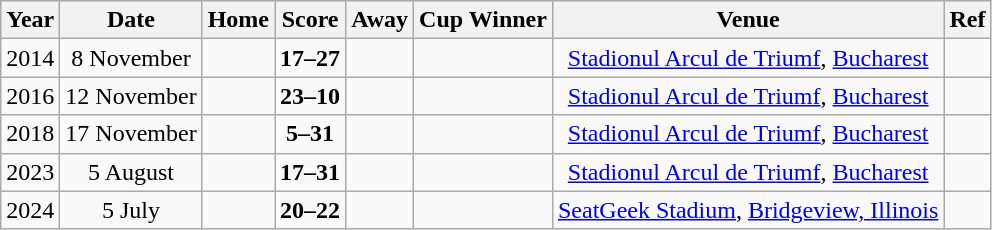<table class="wikitable" style="text-align:center">
<tr>
<th>Year</th>
<th>Date</th>
<th>Home</th>
<th>Score</th>
<th>Away</th>
<th>Cup Winner</th>
<th>Venue</th>
<th>Ref</th>
</tr>
<tr>
<td>2014</td>
<td>8 November</td>
<td></td>
<td><strong>17–27</strong></td>
<td></td>
<td></td>
<td><a href='#'>Stadionul Arcul de Triumf</a>, <a href='#'>Bucharest</a></td>
<td></td>
</tr>
<tr>
<td>2016</td>
<td>12 November</td>
<td></td>
<td><strong>23–10</strong></td>
<td></td>
<td></td>
<td><a href='#'>Stadionul Arcul de Triumf</a>, <a href='#'>Bucharest</a></td>
<td></td>
</tr>
<tr>
<td>2018</td>
<td>17 November</td>
<td></td>
<td><strong>5–31</strong></td>
<td></td>
<td></td>
<td><a href='#'>Stadionul Arcul de Triumf</a>, <a href='#'>Bucharest</a></td>
<td></td>
</tr>
<tr>
<td>2023</td>
<td>5 August</td>
<td></td>
<td><strong>17–31</strong></td>
<td></td>
<td></td>
<td><a href='#'>Stadionul Arcul de Triumf</a>, <a href='#'>Bucharest</a></td>
<td></td>
</tr>
<tr>
<td>2024</td>
<td>5 July</td>
<td></td>
<td><strong>20–22</strong></td>
<td></td>
<td></td>
<td><a href='#'>SeatGeek Stadium</a>, <a href='#'>Bridgeview, Illinois</a></td>
<td></td>
</tr>
</table>
